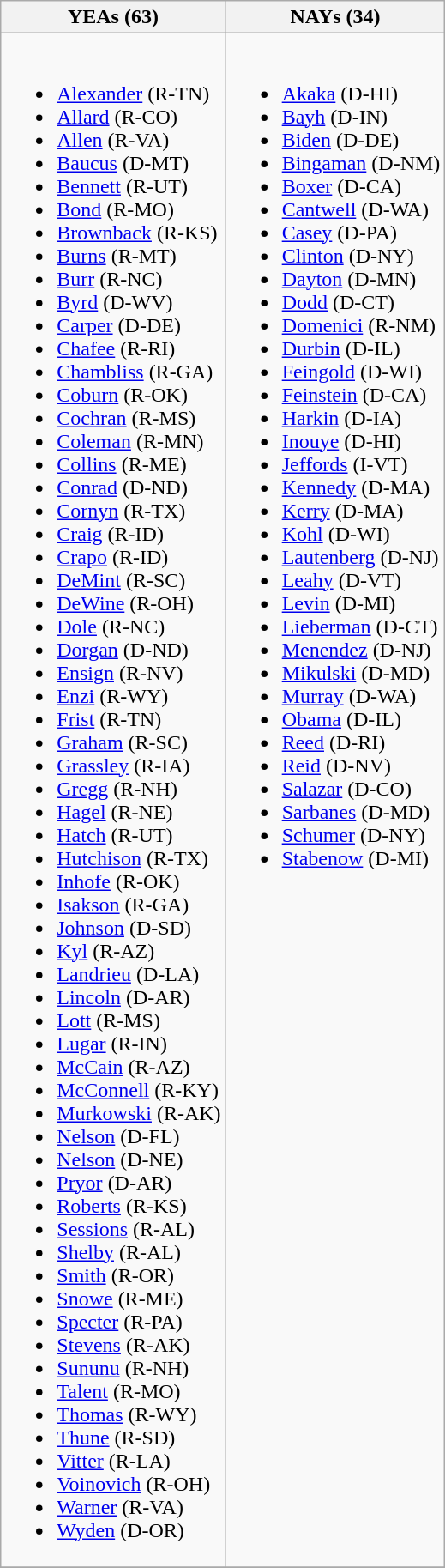<table class="wikitable">
<tr>
<th>YEAs (63)</th>
<th>NAYs (34)</th>
</tr>
<tr valign="top">
<td><br><ul><li><a href='#'>Alexander</a> (R-TN)</li><li><a href='#'>Allard</a> (R-CO)</li><li><a href='#'>Allen</a> (R-VA)</li><li><a href='#'>Baucus</a> (D-MT)</li><li><a href='#'>Bennett</a> (R-UT)</li><li><a href='#'>Bond</a> (R-MO)</li><li><a href='#'>Brownback</a> (R-KS)</li><li><a href='#'>Burns</a> (R-MT)</li><li><a href='#'>Burr</a> (R-NC)</li><li><a href='#'>Byrd</a> (D-WV)</li><li><a href='#'>Carper</a> (D-DE)</li><li><a href='#'>Chafee</a> (R-RI)</li><li><a href='#'>Chambliss</a> (R-GA)</li><li><a href='#'>Coburn</a> (R-OK)</li><li><a href='#'>Cochran</a> (R-MS)</li><li><a href='#'>Coleman</a> (R-MN)</li><li><a href='#'>Collins</a> (R-ME)</li><li><a href='#'>Conrad</a> (D-ND)</li><li><a href='#'>Cornyn</a> (R-TX)</li><li><a href='#'>Craig</a> (R-ID)</li><li><a href='#'>Crapo</a> (R-ID)</li><li><a href='#'>DeMint</a> (R-SC)</li><li><a href='#'>DeWine</a> (R-OH)</li><li><a href='#'>Dole</a> (R-NC)</li><li><a href='#'>Dorgan</a> (D-ND)</li><li><a href='#'>Ensign</a> (R-NV)</li><li><a href='#'>Enzi</a> (R-WY)</li><li><a href='#'>Frist</a> (R-TN)</li><li><a href='#'>Graham</a> (R-SC)</li><li><a href='#'>Grassley</a> (R-IA)</li><li><a href='#'>Gregg</a> (R-NH)</li><li><a href='#'>Hagel</a> (R-NE)</li><li><a href='#'>Hatch</a> (R-UT)</li><li><a href='#'>Hutchison</a> (R-TX)</li><li><a href='#'>Inhofe</a> (R-OK)</li><li><a href='#'>Isakson</a> (R-GA)</li><li><a href='#'>Johnson</a> (D-SD)</li><li><a href='#'>Kyl</a> (R-AZ)</li><li><a href='#'>Landrieu</a> (D-LA)</li><li><a href='#'>Lincoln</a> (D-AR)</li><li><a href='#'>Lott</a> (R-MS)</li><li><a href='#'>Lugar</a> (R-IN)</li><li><a href='#'>McCain</a> (R-AZ)</li><li><a href='#'>McConnell</a> (R-KY)</li><li><a href='#'>Murkowski</a> (R-AK)</li><li><a href='#'>Nelson</a> (D-FL)</li><li><a href='#'>Nelson</a> (D-NE)</li><li><a href='#'>Pryor</a> (D-AR)</li><li><a href='#'>Roberts</a> (R-KS)</li><li><a href='#'>Sessions</a> (R-AL)</li><li><a href='#'>Shelby</a> (R-AL)</li><li><a href='#'>Smith</a> (R-OR)</li><li><a href='#'>Snowe</a> (R-ME)</li><li><a href='#'>Specter</a> (R-PA)</li><li><a href='#'>Stevens</a> (R-AK)</li><li><a href='#'>Sununu</a> (R-NH)</li><li><a href='#'>Talent</a> (R-MO)</li><li><a href='#'>Thomas</a> (R-WY)</li><li><a href='#'>Thune</a> (R-SD)</li><li><a href='#'>Vitter</a> (R-LA)</li><li><a href='#'>Voinovich</a> (R-OH)</li><li><a href='#'>Warner</a> (R-VA)</li><li><a href='#'>Wyden</a> (D-OR)</li></ul></td>
<td><br><ul><li><a href='#'>Akaka</a> (D-HI)</li><li><a href='#'>Bayh</a> (D-IN)</li><li><a href='#'>Biden</a> (D-DE)</li><li><a href='#'>Bingaman</a> (D-NM)</li><li><a href='#'>Boxer</a> (D-CA)</li><li><a href='#'>Cantwell</a> (D-WA)</li><li><a href='#'>Casey</a> (D-PA)</li><li><a href='#'>Clinton</a> (D-NY)</li><li><a href='#'>Dayton</a> (D-MN)</li><li><a href='#'>Dodd</a> (D-CT)</li><li><a href='#'>Domenici</a> (R-NM)</li><li><a href='#'>Durbin</a> (D-IL)</li><li><a href='#'>Feingold</a> (D-WI)</li><li><a href='#'>Feinstein</a> (D-CA)</li><li><a href='#'>Harkin</a> (D-IA)</li><li><a href='#'>Inouye</a> (D-HI)</li><li><a href='#'>Jeffords</a> (I-VT)</li><li><a href='#'>Kennedy</a> (D-MA)</li><li><a href='#'>Kerry</a> (D-MA)</li><li><a href='#'>Kohl</a> (D-WI)</li><li><a href='#'>Lautenberg</a> (D-NJ)</li><li><a href='#'>Leahy</a> (D-VT)</li><li><a href='#'>Levin</a> (D-MI)</li><li><a href='#'>Lieberman</a> (D-CT)</li><li><a href='#'>Menendez</a> (D-NJ)</li><li><a href='#'>Mikulski</a> (D-MD)</li><li><a href='#'>Murray</a> (D-WA)</li><li><a href='#'>Obama</a> (D-IL)</li><li><a href='#'>Reed</a> (D-RI)</li><li><a href='#'>Reid</a> (D-NV)</li><li><a href='#'>Salazar</a> (D-CO)</li><li><a href='#'>Sarbanes</a> (D-MD)</li><li><a href='#'>Schumer</a> (D-NY)</li><li><a href='#'>Stabenow</a> (D-MI)</li></ul></td>
</tr>
<tr>
</tr>
</table>
